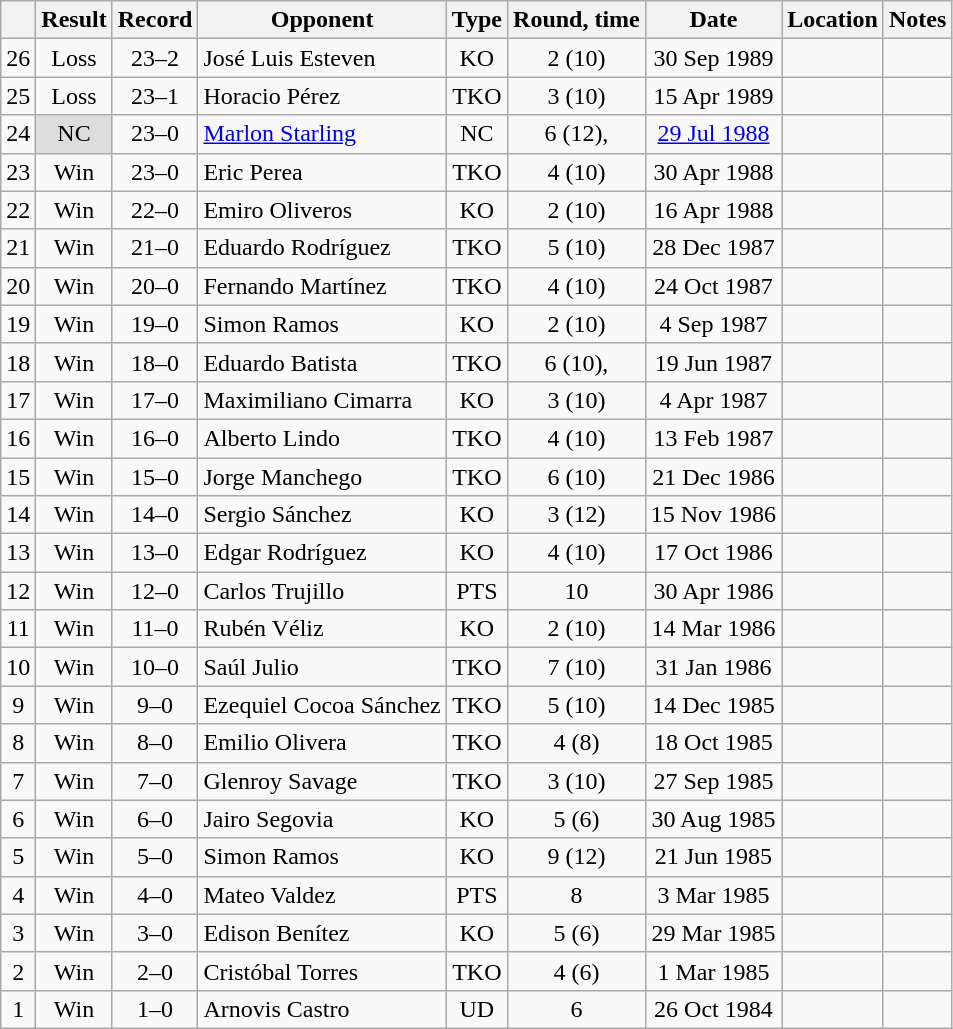<table class="wikitable" style="text-align:center">
<tr>
<th></th>
<th>Result</th>
<th>Record</th>
<th>Opponent</th>
<th>Type</th>
<th>Round, time</th>
<th>Date</th>
<th>Location</th>
<th>Notes</th>
</tr>
<tr>
<td>26</td>
<td>Loss</td>
<td>23–2 </td>
<td style="text-align:left;">José Luis Esteven</td>
<td>KO</td>
<td>2 (10)</td>
<td>30 Sep 1989</td>
<td style="text-align:left"></td>
<td></td>
</tr>
<tr>
<td>25</td>
<td>Loss</td>
<td>23–1 </td>
<td style="text-align:left;">Horacio Pérez</td>
<td>TKO</td>
<td>3 (10)</td>
<td>15 Apr 1989</td>
<td style="text-align:left"></td>
<td></td>
</tr>
<tr>
<td>24</td>
<td style="background: #DDD">NC</td>
<td>23–0 </td>
<td style="text-align:left;"><a href='#'>Marlon Starling</a></td>
<td>NC</td>
<td>6 (12), </td>
<td><a href='#'>29 Jul 1988</a></td>
<td style="text-align:left"></td>
<td style="text-align:left"></td>
</tr>
<tr>
<td>23</td>
<td>Win</td>
<td>23–0</td>
<td style="text-align:left;">Eric Perea</td>
<td>TKO</td>
<td>4 (10)</td>
<td>30 Apr 1988</td>
<td style="text-align:left"></td>
<td></td>
</tr>
<tr>
<td>22</td>
<td>Win</td>
<td>22–0</td>
<td style="text-align:left;">Emiro Oliveros</td>
<td>KO</td>
<td>2 (10)</td>
<td>16 Apr 1988</td>
<td style="text-align:left"></td>
<td></td>
</tr>
<tr>
<td>21</td>
<td>Win</td>
<td>21–0</td>
<td style="text-align:left;">Eduardo Rodríguez</td>
<td>TKO</td>
<td>5 (10)</td>
<td>28 Dec 1987</td>
<td style="text-align:left"></td>
<td></td>
</tr>
<tr>
<td>20</td>
<td>Win</td>
<td>20–0</td>
<td style="text-align:left;">Fernando Martínez</td>
<td>TKO</td>
<td>4 (10)</td>
<td>24 Oct 1987</td>
<td style="text-align:left"></td>
<td></td>
</tr>
<tr>
<td>19</td>
<td>Win</td>
<td>19–0</td>
<td style="text-align:left;">Simon Ramos</td>
<td>KO</td>
<td>2 (10)</td>
<td>4 Sep 1987</td>
<td style="text-align:left"></td>
<td></td>
</tr>
<tr>
<td>18</td>
<td>Win</td>
<td>18–0</td>
<td style="text-align:left;">Eduardo Batista</td>
<td>TKO</td>
<td>6 (10), </td>
<td>19 Jun 1987</td>
<td style="text-align:left"></td>
<td></td>
</tr>
<tr>
<td>17</td>
<td>Win</td>
<td>17–0</td>
<td style="text-align:left;">Maximiliano Cimarra</td>
<td>KO</td>
<td>3 (10)</td>
<td>4 Apr 1987</td>
<td style="text-align:left"></td>
<td></td>
</tr>
<tr>
<td>16</td>
<td>Win</td>
<td>16–0</td>
<td style="text-align:left;">Alberto Lindo</td>
<td>TKO</td>
<td>4 (10)</td>
<td>13 Feb 1987</td>
<td style="text-align:left"></td>
<td></td>
</tr>
<tr>
<td>15</td>
<td>Win</td>
<td>15–0</td>
<td style="text-align:left;">Jorge Manchego</td>
<td>TKO</td>
<td>6 (10)</td>
<td>21 Dec 1986</td>
<td style="text-align:left"></td>
<td></td>
</tr>
<tr>
<td>14</td>
<td>Win</td>
<td>14–0</td>
<td style="text-align:left;">Sergio Sánchez</td>
<td>KO</td>
<td>3 (12)</td>
<td>15 Nov 1986</td>
<td style="text-align:left"></td>
<td style="text-align:left"></td>
</tr>
<tr>
<td>13</td>
<td>Win</td>
<td>13–0</td>
<td style="text-align:left;">Edgar Rodríguez</td>
<td>KO</td>
<td>4 (10)</td>
<td>17 Oct 1986</td>
<td style="text-align:left"></td>
<td></td>
</tr>
<tr>
<td>12</td>
<td>Win</td>
<td>12–0</td>
<td style="text-align:left;">Carlos Trujillo</td>
<td>PTS</td>
<td>10</td>
<td>30 Apr 1986</td>
<td style="text-align:left"></td>
<td></td>
</tr>
<tr>
<td>11</td>
<td>Win</td>
<td>11–0</td>
<td style="text-align:left;">Rubén Véliz</td>
<td>KO</td>
<td>2 (10)</td>
<td>14 Mar 1986</td>
<td style="text-align:left"></td>
<td></td>
</tr>
<tr>
<td>10</td>
<td>Win</td>
<td>10–0</td>
<td style="text-align:left;">Saúl Julio</td>
<td>TKO</td>
<td>7 (10)</td>
<td>31 Jan 1986</td>
<td style="text-align:left"></td>
<td></td>
</tr>
<tr>
<td>9</td>
<td>Win</td>
<td>9–0</td>
<td style="text-align:left;">Ezequiel Cocoa Sánchez</td>
<td>TKO</td>
<td>5 (10)</td>
<td>14 Dec 1985</td>
<td style="text-align:left"></td>
<td></td>
</tr>
<tr>
<td>8</td>
<td>Win</td>
<td>8–0</td>
<td style="text-align:left;">Emilio Olivera</td>
<td>TKO</td>
<td>4 (8)</td>
<td>18 Oct 1985</td>
<td style="text-align:left"></td>
<td></td>
</tr>
<tr>
<td>7</td>
<td>Win</td>
<td>7–0</td>
<td style="text-align:left;">Glenroy Savage</td>
<td>TKO</td>
<td>3 (10)</td>
<td>27 Sep 1985</td>
<td style="text-align:left"></td>
<td></td>
</tr>
<tr>
<td>6</td>
<td>Win</td>
<td>6–0</td>
<td style="text-align:left;">Jairo Segovia</td>
<td>KO</td>
<td>5 (6)</td>
<td>30 Aug 1985</td>
<td style="text-align:left"></td>
<td></td>
</tr>
<tr>
<td>5</td>
<td>Win</td>
<td>5–0</td>
<td style="text-align:left;">Simon Ramos</td>
<td>KO</td>
<td>9 (12)</td>
<td>21 Jun 1985</td>
<td style="text-align:left"></td>
<td style="text-align:left"></td>
</tr>
<tr>
<td>4</td>
<td>Win</td>
<td>4–0</td>
<td style="text-align:left;">Mateo Valdez</td>
<td>PTS</td>
<td>8</td>
<td>3 Mar 1985</td>
<td style="text-align:left"></td>
<td></td>
</tr>
<tr>
<td>3</td>
<td>Win</td>
<td>3–0</td>
<td style="text-align:left;">Edison Benítez</td>
<td>KO</td>
<td>5 (6)</td>
<td>29 Mar 1985</td>
<td style="text-align:left"></td>
<td></td>
</tr>
<tr>
<td>2</td>
<td>Win</td>
<td>2–0</td>
<td style="text-align:left;">Cristóbal Torres</td>
<td>TKO</td>
<td>4 (6)</td>
<td>1 Mar 1985</td>
<td style="text-align:left"></td>
<td></td>
</tr>
<tr>
<td>1</td>
<td>Win</td>
<td>1–0</td>
<td style="text-align:left;">Arnovis Castro</td>
<td>UD</td>
<td>6</td>
<td>26 Oct 1984</td>
<td style="text-align:left"></td>
<td></td>
</tr>
</table>
